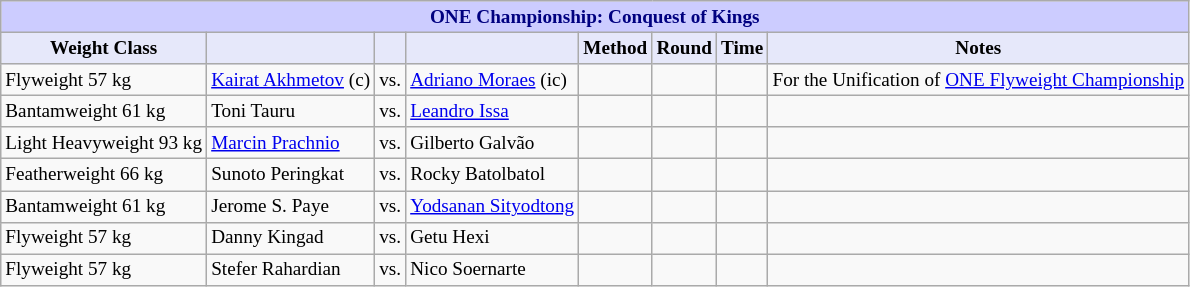<table class="wikitable" style="font-size: 80%;">
<tr>
<th colspan="8" style="background-color: #ccf; color: #000080; text-align: center;"><strong>ONE Championship: Conquest of Kings</strong></th>
</tr>
<tr>
<th colspan="1" style="background-color: #E6E8FA; color: #000000; text-align: center;">Weight Class</th>
<th colspan="1" style="background-color: #E6E8FA; color: #000000; text-align: center;"></th>
<th colspan="1" style="background-color: #E6E8FA; color: #000000; text-align: center;"></th>
<th colspan="1" style="background-color: #E6E8FA; color: #000000; text-align: center;"></th>
<th colspan="1" style="background-color: #E6E8FA; color: #000000; text-align: center;">Method</th>
<th colspan="1" style="background-color: #E6E8FA; color: #000000; text-align: center;">Round</th>
<th colspan="1" style="background-color: #E6E8FA; color: #000000; text-align: center;">Time</th>
<th colspan="1" style="background-color: #E6E8FA; color: #000000; text-align: center;">Notes</th>
</tr>
<tr>
<td>Flyweight 57 kg</td>
<td> <a href='#'>Kairat Akhmetov</a> (c)</td>
<td>vs.</td>
<td> <a href='#'>Adriano Moraes</a> (ic)</td>
<td></td>
<td align=center></td>
<td align=center></td>
<td>For the Unification of <a href='#'>ONE Flyweight Championship</a></td>
</tr>
<tr>
<td>Bantamweight 61 kg</td>
<td> Toni Tauru</td>
<td>vs.</td>
<td> <a href='#'>Leandro Issa</a></td>
<td></td>
<td align=center></td>
<td align=center></td>
<td></td>
</tr>
<tr>
<td>Light Heavyweight 93 kg</td>
<td> <a href='#'>Marcin Prachnio</a></td>
<td>vs.</td>
<td> Gilberto Galvão</td>
<td></td>
<td align=center></td>
<td align=center></td>
<td></td>
</tr>
<tr>
<td>Featherweight 66 kg</td>
<td> Sunoto Peringkat</td>
<td>vs.</td>
<td> Rocky Batolbatol</td>
<td></td>
<td align=center></td>
<td align=center></td>
<td></td>
</tr>
<tr>
<td>Bantamweight 61 kg</td>
<td> Jerome S. Paye</td>
<td>vs.</td>
<td> <a href='#'>Yodsanan Sityodtong</a></td>
<td></td>
<td align=center></td>
<td align=center></td>
<td></td>
</tr>
<tr>
<td>Flyweight 57 kg</td>
<td> Danny Kingad</td>
<td>vs.</td>
<td> Getu Hexi</td>
<td></td>
<td align=center></td>
<td align=center></td>
<td></td>
</tr>
<tr>
<td>Flyweight 57 kg</td>
<td> Stefer Rahardian</td>
<td>vs.</td>
<td> Nico Soernarte</td>
<td></td>
<td align=center></td>
<td align=center></td>
<td></td>
</tr>
</table>
